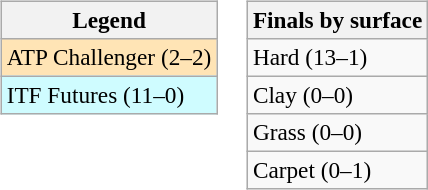<table>
<tr valign=top>
<td><br><table class=wikitable style="font-size:97%">
<tr>
<th>Legend</th>
</tr>
<tr bgcolor=moccasin>
<td>ATP Challenger (2–2)</td>
</tr>
<tr bgcolor=cffcff>
<td>ITF Futures (11–0)</td>
</tr>
</table>
</td>
<td><br><table class=wikitable style="font-size:97%">
<tr>
<th>Finals by surface</th>
</tr>
<tr>
<td>Hard (13–1)</td>
</tr>
<tr>
<td>Clay (0–0)</td>
</tr>
<tr>
<td>Grass (0–0)</td>
</tr>
<tr>
<td>Carpet (0–1)</td>
</tr>
</table>
</td>
</tr>
</table>
